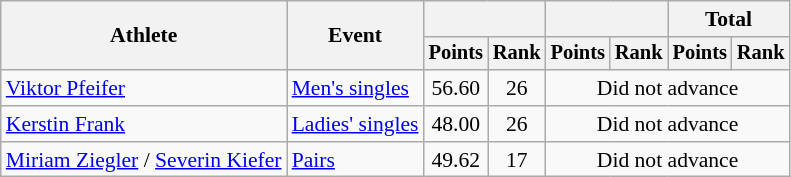<table class="wikitable" style="font-size:90%">
<tr>
<th rowspan="2">Athlete</th>
<th rowspan="2">Event</th>
<th colspan="2"></th>
<th colspan="2"></th>
<th colspan="2">Total</th>
</tr>
<tr style="font-size:95%">
<th>Points</th>
<th>Rank</th>
<th>Points</th>
<th>Rank</th>
<th>Points</th>
<th>Rank</th>
</tr>
<tr align=center>
<td align=left><a href='#'>Viktor Pfeifer</a></td>
<td align=left><a href='#'>Men's singles</a></td>
<td>56.60</td>
<td>26</td>
<td colspan=4>Did not advance</td>
</tr>
<tr align=center>
<td align=left><a href='#'>Kerstin Frank</a></td>
<td align=left><a href='#'>Ladies' singles</a></td>
<td>48.00</td>
<td>26</td>
<td colspan=4>Did not advance</td>
</tr>
<tr align=center>
<td align=left><a href='#'>Miriam Ziegler</a> / <a href='#'>Severin Kiefer</a></td>
<td align=left><a href='#'>Pairs</a></td>
<td>49.62</td>
<td>17</td>
<td colspan=4>Did not advance</td>
</tr>
</table>
